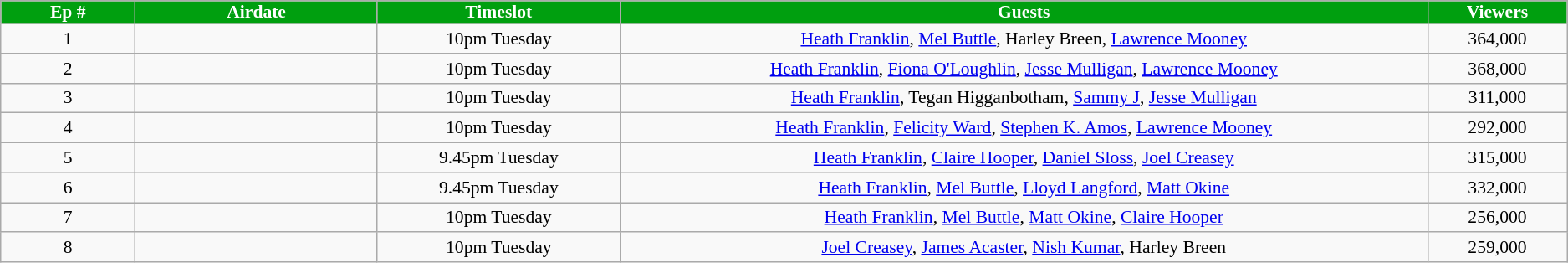<table border="1" cellpadding="4" cellspacing="0" style="text-align:center; font-size:90%; border-collapse:collapse;" class="wikitable plainrowheaders">
<tr>
<th style="background-color:#009F0F; padding: 0 8px; color:white; width:5%">Ep #</th>
<th style="background-color:#009F0F; padding: 0 8px; color:white; width:9%">Airdate</th>
<th style="background-color:#009F0F; padding: 0 8px; color:white; width:9%">Timeslot</th>
<th style="background-color:#009F0F; padding: 0 8px; color:white; width:30%">Guests</th>
<th style="background-color:#009F0F; padding: 0 8px; color:white; width:5%">Viewers</th>
</tr>
<tr>
<td>1</td>
<td></td>
<td>10pm Tuesday</td>
<td><a href='#'>Heath Franklin</a>, <a href='#'>Mel Buttle</a>, Harley Breen, <a href='#'>Lawrence Mooney</a></td>
<td>364,000</td>
</tr>
<tr>
<td>2</td>
<td></td>
<td>10pm Tuesday</td>
<td><a href='#'>Heath Franklin</a>, <a href='#'>Fiona O'Loughlin</a>, <a href='#'>Jesse Mulligan</a>, <a href='#'>Lawrence Mooney</a></td>
<td>368,000</td>
</tr>
<tr>
<td>3</td>
<td></td>
<td>10pm Tuesday</td>
<td><a href='#'>Heath Franklin</a>, Tegan Higganbotham, <a href='#'>Sammy J</a>, <a href='#'>Jesse Mulligan</a></td>
<td>311,000</td>
</tr>
<tr>
<td>4</td>
<td></td>
<td>10pm Tuesday</td>
<td><a href='#'>Heath Franklin</a>, <a href='#'>Felicity Ward</a>, <a href='#'>Stephen K. Amos</a>, <a href='#'>Lawrence Mooney</a></td>
<td>292,000</td>
</tr>
<tr>
<td>5</td>
<td></td>
<td>9.45pm Tuesday</td>
<td><a href='#'>Heath Franklin</a>, <a href='#'>Claire Hooper</a>, <a href='#'>Daniel Sloss</a>, <a href='#'>Joel Creasey</a></td>
<td>315,000</td>
</tr>
<tr>
<td>6</td>
<td></td>
<td>9.45pm Tuesday</td>
<td><a href='#'>Heath Franklin</a>, <a href='#'>Mel Buttle</a>, <a href='#'>Lloyd Langford</a>, <a href='#'>Matt Okine</a></td>
<td>332,000</td>
</tr>
<tr>
<td>7</td>
<td></td>
<td>10pm Tuesday</td>
<td><a href='#'>Heath Franklin</a>, <a href='#'>Mel Buttle</a>, <a href='#'>Matt Okine</a>, <a href='#'>Claire Hooper</a></td>
<td>256,000</td>
</tr>
<tr>
<td>8</td>
<td></td>
<td>10pm Tuesday</td>
<td><a href='#'>Joel Creasey</a>, <a href='#'>James Acaster</a>, <a href='#'>Nish Kumar</a>, Harley Breen</td>
<td>259,000</td>
</tr>
</table>
